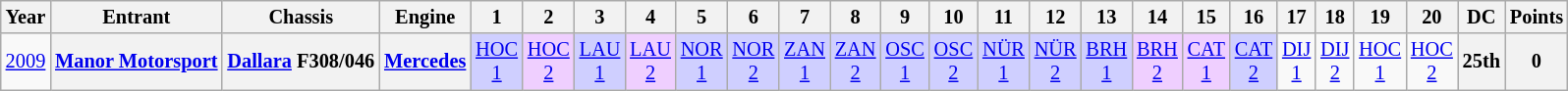<table class="wikitable" style="text-align:center; font-size:85%">
<tr>
<th>Year</th>
<th>Entrant</th>
<th>Chassis</th>
<th>Engine</th>
<th>1</th>
<th>2</th>
<th>3</th>
<th>4</th>
<th>5</th>
<th>6</th>
<th>7</th>
<th>8</th>
<th>9</th>
<th>10</th>
<th>11</th>
<th>12</th>
<th>13</th>
<th>14</th>
<th>15</th>
<th>16</th>
<th>17</th>
<th>18</th>
<th>19</th>
<th>20</th>
<th>DC</th>
<th>Points</th>
</tr>
<tr>
<td><a href='#'>2009</a></td>
<th nowrap><a href='#'>Manor Motorsport</a></th>
<th nowrap><a href='#'>Dallara</a> F308/046</th>
<th><a href='#'>Mercedes</a></th>
<td style="background:#CFCFFF;"><a href='#'>HOC<br>1</a><br></td>
<td style="background:#EFCFFF;"><a href='#'>HOC<br>2</a><br></td>
<td style="background:#CFCFFF;"><a href='#'>LAU<br>1</a><br></td>
<td style="background:#EFCFFF;"><a href='#'>LAU<br>2</a><br></td>
<td style="background:#CFCFFF;"><a href='#'>NOR<br>1</a><br></td>
<td style="background:#CFCFFF;"><a href='#'>NOR<br>2</a><br></td>
<td style="background:#CFCFFF;"><a href='#'>ZAN<br>1</a><br></td>
<td style="background:#CFCFFF;"><a href='#'>ZAN<br>2</a><br></td>
<td style="background:#CFCFFF;"><a href='#'>OSC<br>1</a><br></td>
<td style="background:#CFCFFF;"><a href='#'>OSC<br>2</a><br></td>
<td style="background:#CFCFFF;"><a href='#'>NÜR<br>1</a><br></td>
<td style="background:#CFCFFF;"><a href='#'>NÜR<br>2</a><br></td>
<td style="background:#CFCFFF;"><a href='#'>BRH<br>1</a><br></td>
<td style="background:#EFCFFF;"><a href='#'>BRH<br>2</a><br></td>
<td style="background:#EFCFFF;"><a href='#'>CAT<br>1</a><br></td>
<td style="background:#CFCFFF;"><a href='#'>CAT<br>2</a><br></td>
<td><a href='#'>DIJ<br>1</a></td>
<td><a href='#'>DIJ<br>2</a></td>
<td><a href='#'>HOC<br>1</a></td>
<td><a href='#'>HOC<br>2</a></td>
<th>25th</th>
<th>0</th>
</tr>
</table>
